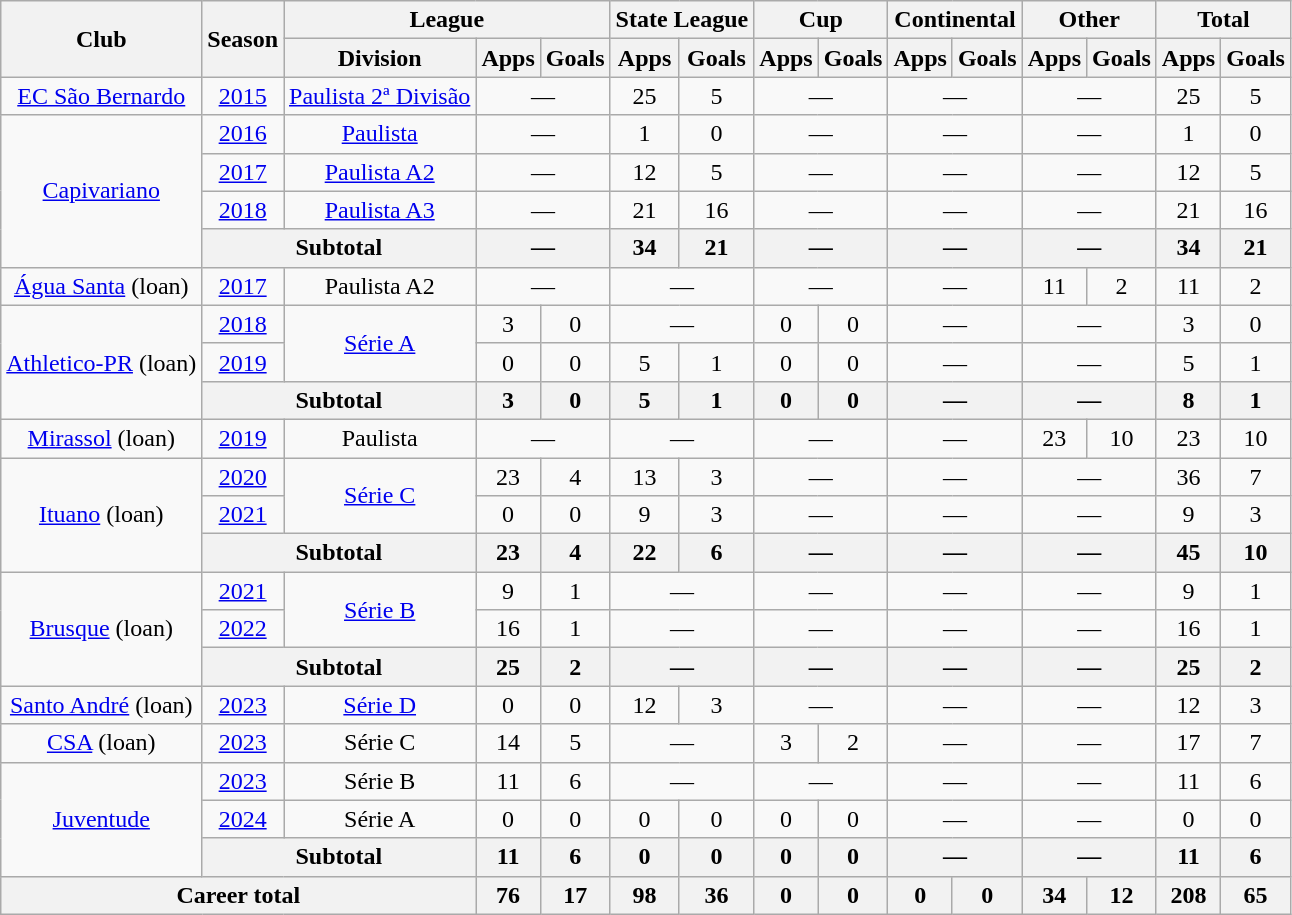<table class="wikitable" style="text-align: center;">
<tr>
<th rowspan="2">Club</th>
<th rowspan="2">Season</th>
<th colspan="3">League</th>
<th colspan="2">State League</th>
<th colspan="2">Cup</th>
<th colspan="2">Continental</th>
<th colspan="2">Other</th>
<th colspan="2">Total</th>
</tr>
<tr>
<th>Division</th>
<th>Apps</th>
<th>Goals</th>
<th>Apps</th>
<th>Goals</th>
<th>Apps</th>
<th>Goals</th>
<th>Apps</th>
<th>Goals</th>
<th>Apps</th>
<th>Goals</th>
<th>Apps</th>
<th>Goals</th>
</tr>
<tr>
<td><a href='#'>EC São Bernardo</a></td>
<td><a href='#'>2015</a></td>
<td><a href='#'>Paulista 2ª Divisão</a></td>
<td colspan="2">—</td>
<td>25</td>
<td>5</td>
<td colspan="2">—</td>
<td colspan="2">—</td>
<td colspan="2">—</td>
<td>25</td>
<td>5</td>
</tr>
<tr>
<td rowspan="4" valign="center"><a href='#'>Capivariano</a></td>
<td><a href='#'>2016</a></td>
<td><a href='#'>Paulista</a></td>
<td colspan="2">—</td>
<td>1</td>
<td>0</td>
<td colspan="2">—</td>
<td colspan="2">—</td>
<td colspan="2">—</td>
<td>1</td>
<td>0</td>
</tr>
<tr>
<td><a href='#'>2017</a></td>
<td><a href='#'>Paulista A2</a></td>
<td colspan="2">—</td>
<td>12</td>
<td>5</td>
<td colspan="2">—</td>
<td colspan="2">—</td>
<td colspan="2">—</td>
<td>12</td>
<td>5</td>
</tr>
<tr>
<td><a href='#'>2018</a></td>
<td><a href='#'>Paulista A3</a></td>
<td colspan="2">—</td>
<td>21</td>
<td>16</td>
<td colspan="2">—</td>
<td colspan="2">—</td>
<td colspan="2">—</td>
<td>21</td>
<td>16</td>
</tr>
<tr>
<th colspan="2">Subtotal</th>
<th colspan="2">—</th>
<th>34</th>
<th>21</th>
<th colspan="2">—</th>
<th colspan="2">—</th>
<th colspan="2">—</th>
<th>34</th>
<th>21</th>
</tr>
<tr>
<td valign="center"><a href='#'>Água Santa</a> (loan)</td>
<td><a href='#'>2017</a></td>
<td>Paulista A2</td>
<td colspan="2">—</td>
<td colspan="2">—</td>
<td colspan="2">—</td>
<td colspan="2">—</td>
<td>11</td>
<td>2</td>
<td>11</td>
<td>2</td>
</tr>
<tr>
<td rowspan="3" valign="center"><a href='#'>Athletico-PR</a> (loan)</td>
<td><a href='#'>2018</a></td>
<td rowspan="2"><a href='#'>Série A</a></td>
<td>3</td>
<td>0</td>
<td colspan="2">—</td>
<td>0</td>
<td>0</td>
<td colspan="2">—</td>
<td colspan="2">—</td>
<td>3</td>
<td>0</td>
</tr>
<tr>
<td><a href='#'>2019</a></td>
<td>0</td>
<td>0</td>
<td>5</td>
<td>1</td>
<td>0</td>
<td>0</td>
<td colspan="2">—</td>
<td colspan="2">—</td>
<td>5</td>
<td>1</td>
</tr>
<tr>
<th colspan="2">Subtotal</th>
<th>3</th>
<th>0</th>
<th>5</th>
<th>1</th>
<th>0</th>
<th>0</th>
<th colspan="2">—</th>
<th colspan="2">—</th>
<th>8</th>
<th>1</th>
</tr>
<tr>
<td valign="center"><a href='#'>Mirassol</a> (loan)</td>
<td><a href='#'>2019</a></td>
<td>Paulista</td>
<td colspan="2">—</td>
<td colspan="2">—</td>
<td colspan="2">—</td>
<td colspan="2">—</td>
<td>23</td>
<td>10</td>
<td>23</td>
<td>10</td>
</tr>
<tr>
<td rowspan="3" valign="center"><a href='#'>Ituano</a> (loan)</td>
<td><a href='#'>2020</a></td>
<td rowspan="2"><a href='#'>Série C</a></td>
<td>23</td>
<td>4</td>
<td>13</td>
<td>3</td>
<td colspan="2">—</td>
<td colspan="2">—</td>
<td colspan="2">—</td>
<td>36</td>
<td>7</td>
</tr>
<tr>
<td><a href='#'>2021</a></td>
<td>0</td>
<td>0</td>
<td>9</td>
<td>3</td>
<td colspan="2">—</td>
<td colspan="2">—</td>
<td colspan="2">—</td>
<td>9</td>
<td>3</td>
</tr>
<tr>
<th colspan="2">Subtotal</th>
<th>23</th>
<th>4</th>
<th>22</th>
<th>6</th>
<th colspan="2">—</th>
<th colspan="2">—</th>
<th colspan="2">—</th>
<th>45</th>
<th>10</th>
</tr>
<tr>
<td rowspan="3"><a href='#'>Brusque</a> (loan)</td>
<td><a href='#'>2021</a></td>
<td rowspan="2"><a href='#'>Série B</a></td>
<td>9</td>
<td>1</td>
<td colspan="2">—</td>
<td colspan="2">—</td>
<td colspan="2">—</td>
<td colspan="2">—</td>
<td>9</td>
<td>1</td>
</tr>
<tr>
<td><a href='#'>2022</a></td>
<td>16</td>
<td>1</td>
<td colspan="2">—</td>
<td colspan="2">—</td>
<td colspan="2">—</td>
<td colspan="2">—</td>
<td>16</td>
<td>1</td>
</tr>
<tr>
<th colspan="2">Subtotal</th>
<th>25</th>
<th>2</th>
<th colspan="2">—</th>
<th colspan="2">—</th>
<th colspan="2">—</th>
<th colspan="2">—</th>
<th>25</th>
<th>2</th>
</tr>
<tr>
<td valign="center"><a href='#'>Santo André</a> (loan)</td>
<td><a href='#'>2023</a></td>
<td><a href='#'>Série D</a></td>
<td>0</td>
<td>0</td>
<td>12</td>
<td>3</td>
<td colspan="2">—</td>
<td colspan="2">—</td>
<td colspan="2">—</td>
<td>12</td>
<td>3</td>
</tr>
<tr>
<td valign="center"><a href='#'>CSA</a> (loan)</td>
<td><a href='#'>2023</a></td>
<td>Série C</td>
<td>14</td>
<td>5</td>
<td colspan="2">—</td>
<td>3</td>
<td>2</td>
<td colspan="2">—</td>
<td colspan="2">—</td>
<td>17</td>
<td>7</td>
</tr>
<tr>
<td rowspan="3" valign="center"><a href='#'>Juventude</a></td>
<td><a href='#'>2023</a></td>
<td>Série B</td>
<td>11</td>
<td>6</td>
<td colspan="2">—</td>
<td colspan="2">—</td>
<td colspan="2">—</td>
<td colspan="2">—</td>
<td>11</td>
<td>6</td>
</tr>
<tr>
<td><a href='#'>2024</a></td>
<td>Série A</td>
<td>0</td>
<td>0</td>
<td>0</td>
<td>0</td>
<td>0</td>
<td>0</td>
<td colspan="2">—</td>
<td colspan="2">—</td>
<td>0</td>
<td>0</td>
</tr>
<tr>
<th colspan="2">Subtotal</th>
<th>11</th>
<th>6</th>
<th>0</th>
<th>0</th>
<th>0</th>
<th>0</th>
<th colspan="2">—</th>
<th colspan="2">—</th>
<th>11</th>
<th>6</th>
</tr>
<tr>
<th colspan="3"><strong>Career total</strong></th>
<th>76</th>
<th>17</th>
<th>98</th>
<th>36</th>
<th>0</th>
<th>0</th>
<th>0</th>
<th>0</th>
<th>34</th>
<th>12</th>
<th>208</th>
<th>65</th>
</tr>
</table>
